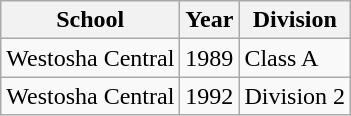<table class="wikitable">
<tr>
<th>School</th>
<th>Year</th>
<th>Division</th>
</tr>
<tr>
<td>Westosha Central</td>
<td>1989</td>
<td>Class A</td>
</tr>
<tr>
<td>Westosha Central</td>
<td>1992</td>
<td>Division 2</td>
</tr>
</table>
